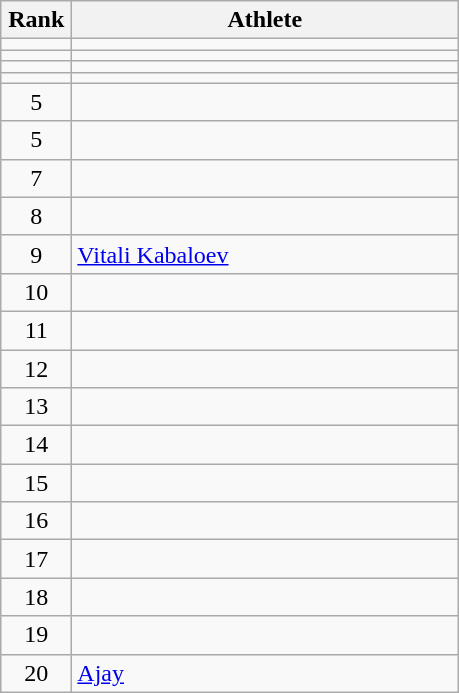<table class="wikitable" style="text-align: center;">
<tr>
<th width=40>Rank</th>
<th width=250>Athlete</th>
</tr>
<tr>
<td></td>
<td align="left"></td>
</tr>
<tr>
<td></td>
<td align="left"></td>
</tr>
<tr>
<td></td>
<td align="left"></td>
</tr>
<tr>
<td></td>
<td align="left"></td>
</tr>
<tr>
<td>5</td>
<td align="left"></td>
</tr>
<tr>
<td>5</td>
<td align="left"></td>
</tr>
<tr>
<td>7</td>
<td align="left"></td>
</tr>
<tr>
<td>8</td>
<td align="left"></td>
</tr>
<tr>
<td>9</td>
<td align="left"> <a href='#'>Vitali Kabaloev</a> </td>
</tr>
<tr>
<td>10</td>
<td align="left"></td>
</tr>
<tr>
<td>11</td>
<td align="left"></td>
</tr>
<tr>
<td>12</td>
<td align="left"></td>
</tr>
<tr>
<td>13</td>
<td align="left"></td>
</tr>
<tr>
<td>14</td>
<td align="left"></td>
</tr>
<tr>
<td>15</td>
<td align="left"></td>
</tr>
<tr>
<td>16</td>
<td align="left"></td>
</tr>
<tr>
<td>17</td>
<td align="left"></td>
</tr>
<tr>
<td>18</td>
<td align="left"></td>
</tr>
<tr>
<td>19</td>
<td align="left"></td>
</tr>
<tr>
<td>20</td>
<td align="left"> <a href='#'>Ajay</a> </td>
</tr>
</table>
